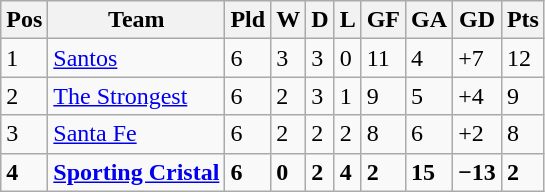<table class="wikitable">
<tr>
<th>Pos</th>
<th><strong>Team</strong></th>
<th><strong>Pld</strong></th>
<th>W</th>
<th>D</th>
<th>L</th>
<th>GF</th>
<th>GA</th>
<th>GD</th>
<th>Pts</th>
</tr>
<tr>
<td>1</td>
<td><a href='#'>Santos</a></td>
<td>6</td>
<td>3</td>
<td>3</td>
<td>0</td>
<td>11</td>
<td>4</td>
<td>+7</td>
<td>12</td>
</tr>
<tr>
<td>2</td>
<td><a href='#'>The Strongest</a></td>
<td>6</td>
<td>2</td>
<td>3</td>
<td>1</td>
<td>9</td>
<td>5</td>
<td>+4</td>
<td>9</td>
</tr>
<tr>
<td>3</td>
<td><a href='#'>Santa Fe</a></td>
<td>6</td>
<td>2</td>
<td>2</td>
<td>2</td>
<td>8</td>
<td>6</td>
<td>+2</td>
<td>8</td>
</tr>
<tr>
<td><strong>4</strong></td>
<td><strong><a href='#'>Sporting Cristal</a></strong></td>
<td><strong>6</strong></td>
<td><strong>0</strong></td>
<td><strong>2</strong></td>
<td><strong>4</strong></td>
<td><strong>2</strong></td>
<td><strong>15</strong></td>
<td><strong>−13</strong></td>
<td><strong>2</strong></td>
</tr>
</table>
